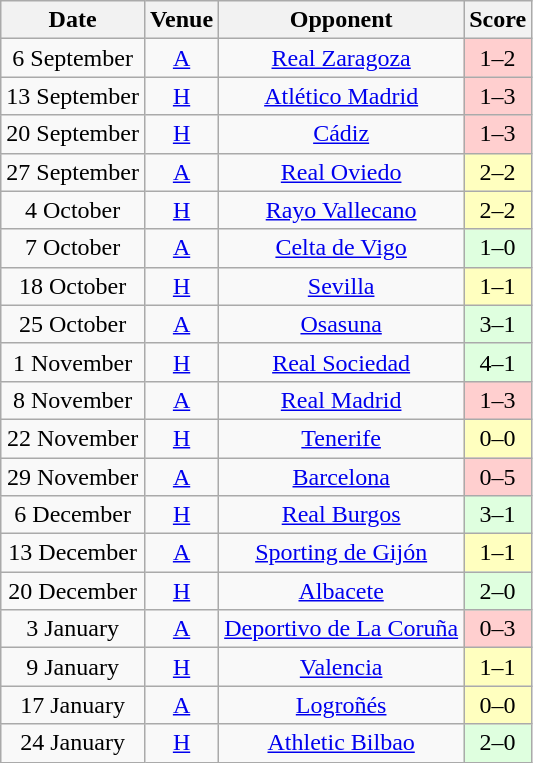<table class="wikitable" style="text-align:center;">
<tr>
<th>Date</th>
<th>Venue</th>
<th>Opponent</th>
<th>Score</th>
</tr>
<tr>
<td>6 September</td>
<td><a href='#'>A</a></td>
<td><a href='#'>Real Zaragoza</a></td>
<td bgcolor="#FFCFCF">1–2</td>
</tr>
<tr>
<td>13 September</td>
<td><a href='#'>H</a></td>
<td><a href='#'>Atlético Madrid</a></td>
<td bgcolor="#FFCFCF">1–3</td>
</tr>
<tr>
<td>20 September</td>
<td><a href='#'>H</a></td>
<td><a href='#'>Cádiz</a></td>
<td bgcolor="#FFCFCF">1–3</td>
</tr>
<tr>
<td>27 September</td>
<td><a href='#'>A</a></td>
<td><a href='#'>Real Oviedo</a></td>
<td bgcolor="#FFFFBF">2–2</td>
</tr>
<tr>
<td>4 October</td>
<td><a href='#'>H</a></td>
<td><a href='#'>Rayo Vallecano</a></td>
<td bgcolor="#FFFFBF">2–2</td>
</tr>
<tr>
<td>7 October</td>
<td><a href='#'>A</a></td>
<td><a href='#'>Celta de Vigo</a></td>
<td bgcolor="#DFFFDF">1–0</td>
</tr>
<tr>
<td>18 October</td>
<td><a href='#'>H</a></td>
<td><a href='#'>Sevilla</a></td>
<td bgcolor="#FFFFBF">1–1</td>
</tr>
<tr>
<td>25 October</td>
<td><a href='#'>A</a></td>
<td><a href='#'>Osasuna</a></td>
<td bgcolor="#DFFFDF">3–1</td>
</tr>
<tr>
<td>1 November</td>
<td><a href='#'>H</a></td>
<td><a href='#'>Real Sociedad</a></td>
<td bgcolor="#DFFFDF">4–1</td>
</tr>
<tr>
<td>8 November</td>
<td><a href='#'>A</a></td>
<td><a href='#'>Real Madrid</a></td>
<td bgcolor="#FFCFCF">1–3</td>
</tr>
<tr>
<td>22 November</td>
<td><a href='#'>H</a></td>
<td><a href='#'>Tenerife</a></td>
<td bgcolor="#FFFFBF">0–0</td>
</tr>
<tr>
<td>29 November</td>
<td><a href='#'>A</a></td>
<td><a href='#'>Barcelona</a></td>
<td bgcolor="#FFCFCF">0–5</td>
</tr>
<tr>
<td>6 December</td>
<td><a href='#'>H</a></td>
<td><a href='#'>Real Burgos</a></td>
<td bgcolor="#DFFFDF">3–1</td>
</tr>
<tr>
<td>13 December</td>
<td><a href='#'>A</a></td>
<td><a href='#'>Sporting de Gijón</a></td>
<td bgcolor="#FFFFBF">1–1</td>
</tr>
<tr>
<td>20 December</td>
<td><a href='#'>H</a></td>
<td><a href='#'>Albacete</a></td>
<td bgcolor="#DFFFDF">2–0</td>
</tr>
<tr>
<td>3 January</td>
<td><a href='#'>A</a></td>
<td><a href='#'>Deportivo de La Coruña</a></td>
<td bgcolor="#FFCFCF">0–3</td>
</tr>
<tr>
<td>9 January</td>
<td><a href='#'>H</a></td>
<td><a href='#'>Valencia</a></td>
<td bgcolor="#FFFFBF">1–1</td>
</tr>
<tr>
<td>17 January</td>
<td><a href='#'>A</a></td>
<td><a href='#'>Logroñés</a></td>
<td bgcolor="#FFFFBF">0–0</td>
</tr>
<tr>
<td>24 January</td>
<td><a href='#'>H</a></td>
<td><a href='#'>Athletic Bilbao</a></td>
<td bgcolor="#DFFFDF">2–0</td>
</tr>
</table>
